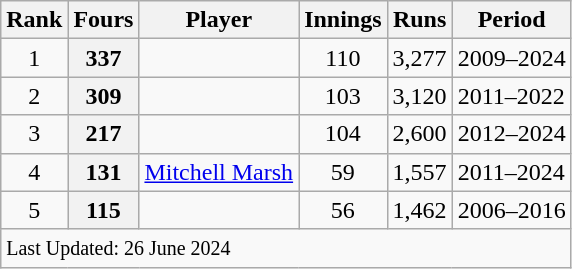<table class="wikitable plainrowheaders sortable">
<tr>
<th scope=col>Rank</th>
<th scope=col>Fours</th>
<th scope=col>Player</th>
<th scope=col>Innings</th>
<th scope=col>Runs</th>
<th scope=col>Period</th>
</tr>
<tr>
<td align=center>1</td>
<th scope=row style=text-align:center;>337</th>
<td></td>
<td align=center>110</td>
<td align=center>3,277</td>
<td>2009–2024</td>
</tr>
<tr>
<td align=center>2</td>
<th scope=row style=text-align:center;>309</th>
<td></td>
<td align=center>103</td>
<td align=center>3,120</td>
<td>2011–2022</td>
</tr>
<tr>
<td align=center>3</td>
<th scope=row style=text-align:center;>217</th>
<td></td>
<td align=center>104</td>
<td align=center>2,600</td>
<td>2012–2024</td>
</tr>
<tr>
<td align=center>4</td>
<th scope=row style=text-align:center;>131</th>
<td><a href='#'>Mitchell Marsh</a></td>
<td align=center>59</td>
<td align=center>1,557</td>
<td>2011–2024</td>
</tr>
<tr>
<td align=center>5</td>
<th scope=row style=text-align:center;>115</th>
<td></td>
<td align=center>56</td>
<td align=center>1,462</td>
<td>2006–2016</td>
</tr>
<tr class=sortbottom>
<td colspan=6><small>Last Updated: 26 June 2024</small></td>
</tr>
</table>
